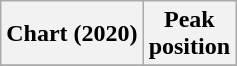<table class="wikitable sortable plainrowheaders" style="text-align:center">
<tr>
<th scope="col">Chart (2020)</th>
<th scope="col">Peak<br> position</th>
</tr>
<tr>
</tr>
</table>
